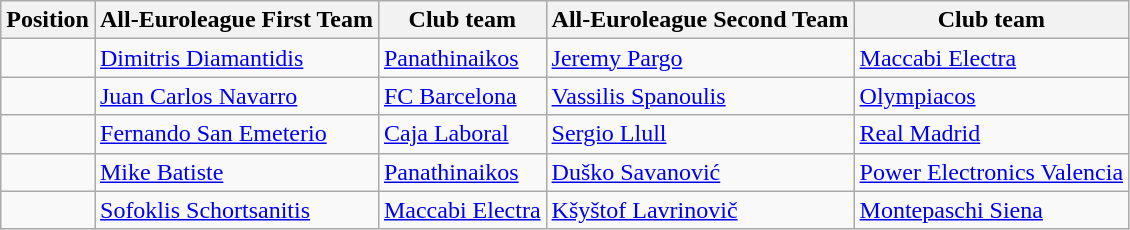<table | class="wikitable sortable">
<tr>
<th>Position</th>
<th>All-Euroleague First Team</th>
<th>Club team</th>
<th>All-Euroleague Second Team</th>
<th>Club team</th>
</tr>
<tr>
<td></td>
<td> <a href='#'>Dimitris Diamantidis</a></td>
<td> <a href='#'>Panathinaikos</a></td>
<td> <a href='#'>Jeremy Pargo</a></td>
<td> <a href='#'>Maccabi Electra</a></td>
</tr>
<tr>
<td></td>
<td> <a href='#'>Juan Carlos Navarro</a></td>
<td> <a href='#'>FC Barcelona</a></td>
<td> <a href='#'>Vassilis Spanoulis</a></td>
<td> <a href='#'>Olympiacos</a></td>
</tr>
<tr>
<td></td>
<td> <a href='#'>Fernando San Emeterio</a></td>
<td> <a href='#'>Caja Laboral</a></td>
<td> <a href='#'>Sergio Llull</a></td>
<td> <a href='#'>Real Madrid</a></td>
</tr>
<tr>
<td></td>
<td> <a href='#'>Mike Batiste</a></td>
<td> <a href='#'>Panathinaikos</a></td>
<td> <a href='#'>Duško Savanović</a></td>
<td> <a href='#'>Power Electronics Valencia</a></td>
</tr>
<tr>
<td></td>
<td> <a href='#'>Sofoklis Schortsanitis</a></td>
<td> <a href='#'>Maccabi Electra</a></td>
<td> <a href='#'>Kšyštof Lavrinovič</a></td>
<td> <a href='#'>Montepaschi Siena</a></td>
</tr>
</table>
